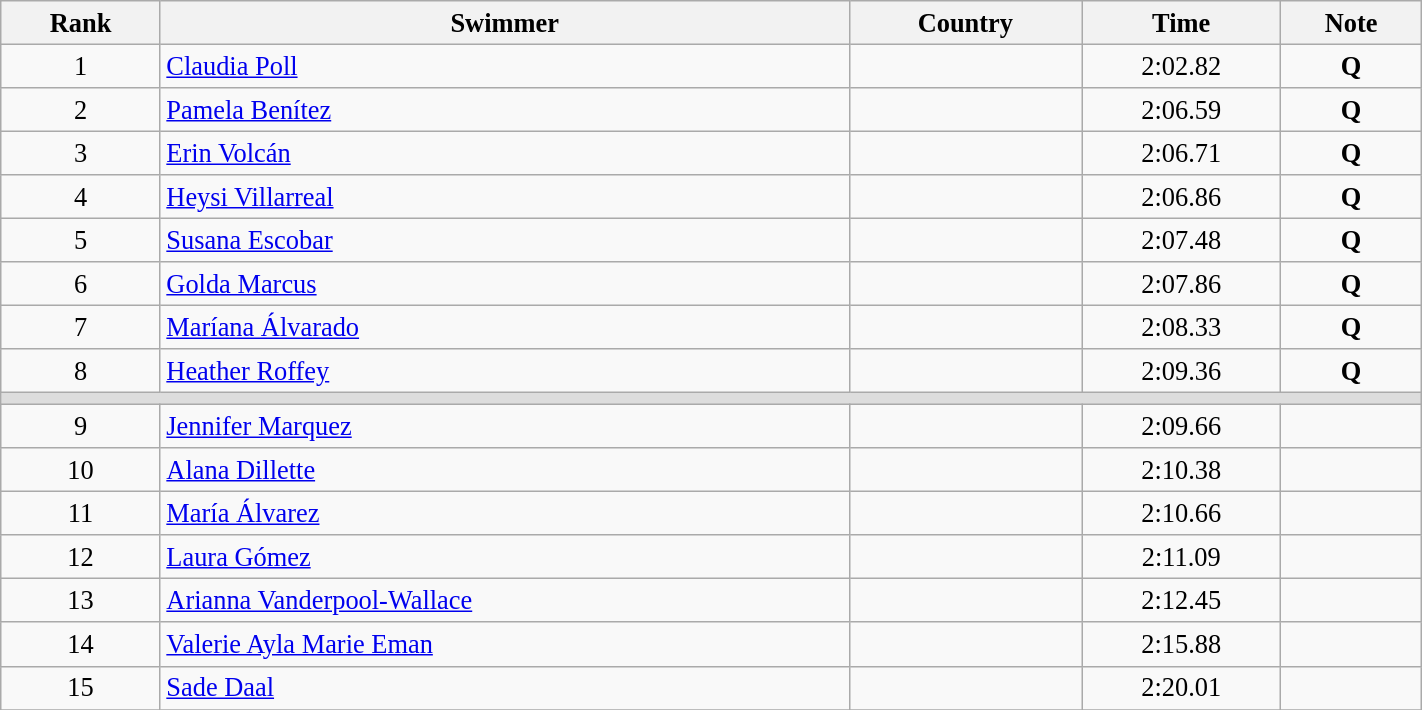<table class="wikitable" style=" text-align:center; font-size:110%;" width="75%">
<tr>
<th>Rank</th>
<th>Swimmer</th>
<th>Country</th>
<th>Time</th>
<th>Note</th>
</tr>
<tr>
<td>1</td>
<td align=left><a href='#'>Claudia Poll</a></td>
<td align=left></td>
<td>2:02.82</td>
<td><strong>Q</strong></td>
</tr>
<tr>
<td>2</td>
<td align=left><a href='#'>Pamela Benítez</a></td>
<td align=left></td>
<td>2:06.59</td>
<td><strong>Q</strong></td>
</tr>
<tr>
<td>3</td>
<td align=left><a href='#'>Erin Volcán</a></td>
<td align=left></td>
<td>2:06.71</td>
<td><strong>Q</strong></td>
</tr>
<tr>
<td>4</td>
<td align=left><a href='#'>Heysi Villarreal</a></td>
<td align=left></td>
<td>2:06.86</td>
<td><strong>Q</strong></td>
</tr>
<tr>
<td>5</td>
<td align=left><a href='#'>Susana Escobar</a></td>
<td align=left></td>
<td>2:07.48</td>
<td><strong>Q</strong></td>
</tr>
<tr>
<td>6</td>
<td align=left><a href='#'>Golda Marcus</a></td>
<td align=left></td>
<td>2:07.86</td>
<td><strong>Q</strong></td>
</tr>
<tr>
<td>7</td>
<td align=left><a href='#'>Maríana Álvarado</a></td>
<td align=left></td>
<td>2:08.33</td>
<td><strong>Q</strong></td>
</tr>
<tr>
<td>8</td>
<td align=left><a href='#'>Heather Roffey</a></td>
<td align=left></td>
<td>2:09.36</td>
<td><strong>Q</strong></td>
</tr>
<tr bgcolor=#DDDDDD>
<td colspan=5></td>
</tr>
<tr>
<td>9</td>
<td align=left><a href='#'>Jennifer Marquez</a></td>
<td align=left></td>
<td>2:09.66</td>
<td></td>
</tr>
<tr>
<td>10</td>
<td align=left><a href='#'>Alana Dillette</a></td>
<td align=left></td>
<td>2:10.38</td>
<td></td>
</tr>
<tr>
<td>11</td>
<td align=left><a href='#'>María Álvarez</a></td>
<td align=left></td>
<td>2:10.66</td>
<td></td>
</tr>
<tr>
<td>12</td>
<td align=left><a href='#'>Laura Gómez</a></td>
<td align=left></td>
<td>2:11.09</td>
<td></td>
</tr>
<tr>
<td>13</td>
<td align=left><a href='#'>Arianna Vanderpool-Wallace</a></td>
<td align=left></td>
<td>2:12.45</td>
<td></td>
</tr>
<tr>
<td>14</td>
<td align=left><a href='#'>Valerie Ayla Marie Eman</a></td>
<td align=left></td>
<td>2:15.88</td>
<td></td>
</tr>
<tr>
<td>15</td>
<td align=left><a href='#'>Sade Daal</a></td>
<td align=left></td>
<td>2:20.01</td>
<td></td>
</tr>
<tr>
</tr>
</table>
